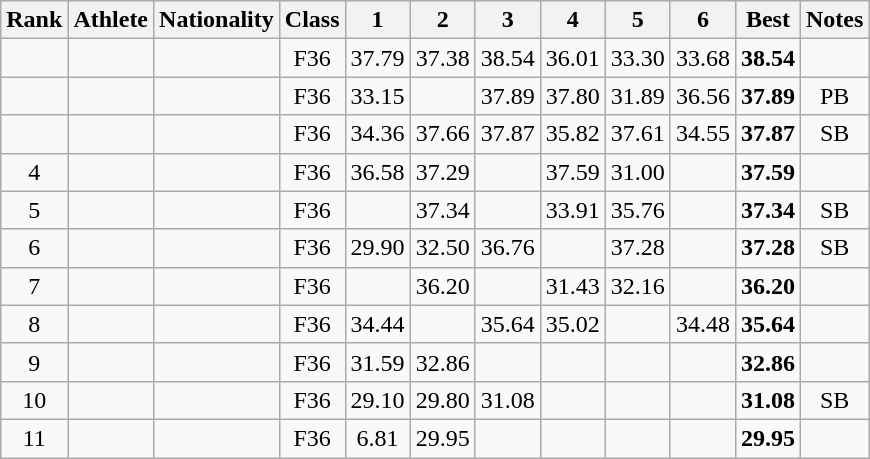<table class="wikitable sortable" style="text-align:center">
<tr>
<th>Rank</th>
<th>Athlete</th>
<th>Nationality</th>
<th>Class</th>
<th>1</th>
<th>2</th>
<th>3</th>
<th>4</th>
<th>5</th>
<th>6</th>
<th>Best</th>
<th>Notes</th>
</tr>
<tr>
<td></td>
<td align=left></td>
<td align="left"></td>
<td>F36</td>
<td>37.79</td>
<td>37.38</td>
<td>38.54</td>
<td>36.01</td>
<td>33.30</td>
<td>33.68</td>
<td><strong>38.54</strong></td>
<td></td>
</tr>
<tr>
<td></td>
<td align=left></td>
<td align="left"></td>
<td>F36</td>
<td>33.15</td>
<td></td>
<td>37.89</td>
<td>37.80</td>
<td>31.89</td>
<td>36.56</td>
<td><strong>37.89</strong></td>
<td>PB</td>
</tr>
<tr>
<td></td>
<td align=left></td>
<td align="left"></td>
<td>F36</td>
<td>34.36</td>
<td>37.66</td>
<td>37.87</td>
<td>35.82</td>
<td>37.61</td>
<td>34.55</td>
<td><strong>37.87</strong></td>
<td>SB</td>
</tr>
<tr>
<td>4</td>
<td align=left></td>
<td align="left"></td>
<td>F36</td>
<td>36.58</td>
<td>37.29</td>
<td></td>
<td>37.59</td>
<td>31.00</td>
<td></td>
<td><strong>37.59</strong></td>
<td></td>
</tr>
<tr>
<td>5</td>
<td align=left></td>
<td align="left"></td>
<td>F36</td>
<td></td>
<td>37.34</td>
<td></td>
<td>33.91</td>
<td>35.76</td>
<td></td>
<td><strong>37.34</strong></td>
<td>SB</td>
</tr>
<tr>
<td>6</td>
<td align=left></td>
<td align="left"></td>
<td>F36</td>
<td>29.90</td>
<td>32.50</td>
<td>36.76</td>
<td></td>
<td>37.28</td>
<td></td>
<td><strong>37.28</strong></td>
<td>SB</td>
</tr>
<tr>
<td>7</td>
<td align=left></td>
<td align="left"></td>
<td>F36</td>
<td></td>
<td>36.20</td>
<td></td>
<td>31.43</td>
<td>32.16</td>
<td></td>
<td><strong>36.20</strong></td>
<td></td>
</tr>
<tr>
<td>8</td>
<td align=left></td>
<td align="left"></td>
<td>F36</td>
<td>34.44</td>
<td></td>
<td>35.64</td>
<td>35.02</td>
<td></td>
<td>34.48</td>
<td><strong>35.64</strong></td>
<td></td>
</tr>
<tr>
<td>9</td>
<td align=left></td>
<td align="left"></td>
<td>F36</td>
<td>31.59</td>
<td>32.86</td>
<td></td>
<td></td>
<td></td>
<td></td>
<td><strong>32.86</strong></td>
<td></td>
</tr>
<tr>
<td>10</td>
<td align=left></td>
<td align="left"></td>
<td>F36</td>
<td>29.10</td>
<td>29.80</td>
<td>31.08</td>
<td></td>
<td></td>
<td></td>
<td><strong>31.08</strong></td>
<td>SB</td>
</tr>
<tr>
<td>11</td>
<td align=left></td>
<td align="left"></td>
<td>F36</td>
<td>6.81</td>
<td>29.95</td>
<td></td>
<td></td>
<td></td>
<td></td>
<td><strong>29.95</strong></td>
<td></td>
</tr>
</table>
